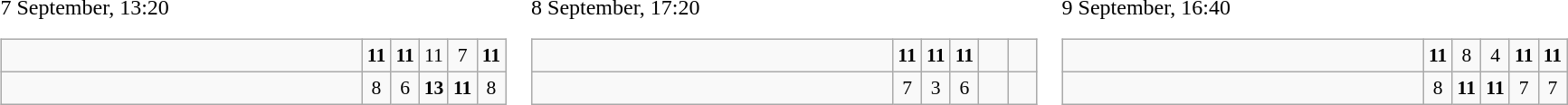<table>
<tr>
<td>7 September, 13:20<br><table class="wikitable" style="text-align:center; font-size:90%;">
<tr>
<td style="width:18em; text-align:left;"><strong></strong></td>
<td style="width:1em"><strong>11</strong></td>
<td style="width:1em"><strong>11</strong></td>
<td style="width:1em">11</td>
<td style="width:1em">7</td>
<td style="width:1em"><strong>11</strong></td>
</tr>
<tr>
<td style="text-align:left;"></td>
<td>8</td>
<td>6</td>
<td><strong>13</strong></td>
<td><strong>11</strong></td>
<td>8</td>
</tr>
</table>
</td>
<td>8 September, 17:20<br><table class="wikitable" style="text-align:center; font-size:90%;">
<tr>
<td style="width:18em; text-align:left;"><strong></strong></td>
<td style="width:1em"><strong>11</strong></td>
<td style="width:1em"><strong>11</strong></td>
<td style="width:1em"><strong>11</strong></td>
<td style="width:1em"></td>
<td style="width:1em"></td>
</tr>
<tr>
<td style="text-align:left;"></td>
<td>7</td>
<td>3</td>
<td>6</td>
<td></td>
<td></td>
</tr>
</table>
</td>
<td>9 September, 16:40<br><table class="wikitable" style="text-align:center; font-size:90%;">
<tr>
<td style="width:18em; text-align:left;"><strong></strong></td>
<td style="width:1em"><strong>11</strong></td>
<td style="width:1em">8</td>
<td style="width:1em">4</td>
<td style="width:1em"><strong>11</strong></td>
<td style="width:1em"><strong>11</strong></td>
</tr>
<tr>
<td style="text-align:left;"></td>
<td>8</td>
<td><strong>11</strong></td>
<td><strong>11</strong></td>
<td>7</td>
<td>7</td>
</tr>
</table>
</td>
</tr>
</table>
